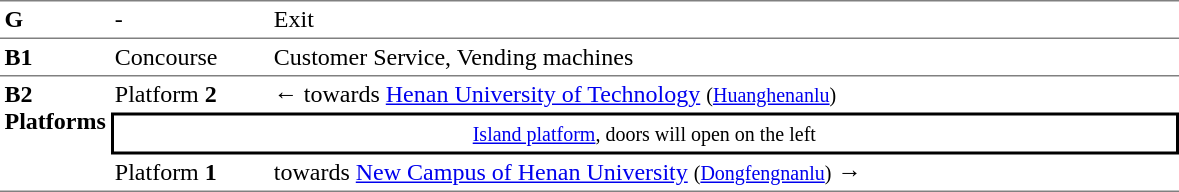<table table border=0 cellspacing=0 cellpadding=3>
<tr>
<td style="border-top:solid 1px gray;" width=50 valign=top><strong>G</strong></td>
<td style="border-top:solid 1px gray;" width=100 valign=top>-</td>
<td style="border-top:solid 1px gray;" width=600 valign=top>Exit</td>
</tr>
<tr>
<td style="border-bottom:solid 1px gray; border-top:solid 1px gray;" valign=top width=50><strong>B1</strong></td>
<td style="border-bottom:solid 1px gray; border-top:solid 1px gray;" valign=top width=100>Concourse<br></td>
<td style="border-bottom:solid 1px gray; border-top:solid 1px gray;" valign=top width=390>Customer Service, Vending machines</td>
</tr>
<tr>
<td style="border-bottom:solid 1px gray;" rowspan="3" valign=top><strong>B2<br>Platforms</strong></td>
<td>Platform <span> <strong>2</strong></span></td>
<td>←  towards <a href='#'>Henan University of Technology</a> <small>(<a href='#'>Huanghenanlu</a>)</small></td>
</tr>
<tr>
<td style="border-right:solid 2px black;border-left:solid 2px black;border-top:solid 2px black;border-bottom:solid 2px black;text-align:center;" colspan=2><small><a href='#'>Island platform</a>, doors will open on the left</small></td>
</tr>
<tr>
<td style="border-bottom:solid 1px gray;">Platform <span> <strong>1</strong></span></td>
<td style="border-bottom:solid 1px gray;">  towards <a href='#'>New Campus of Henan University</a> <small>(<a href='#'>Dongfengnanlu</a>)</small> →</td>
</tr>
</table>
